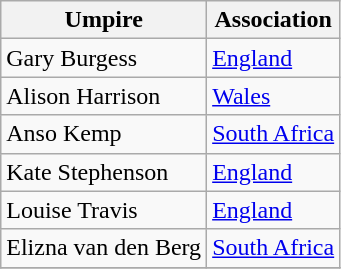<table class="wikitable collapsible">
<tr>
<th>Umpire</th>
<th>Association</th>
</tr>
<tr>
<td>Gary Burgess</td>
<td><a href='#'>England</a></td>
</tr>
<tr>
<td>Alison Harrison</td>
<td><a href='#'>Wales</a></td>
</tr>
<tr>
<td>Anso Kemp</td>
<td><a href='#'>South Africa</a></td>
</tr>
<tr>
<td>Kate Stephenson</td>
<td><a href='#'>England</a></td>
</tr>
<tr>
<td>Louise Travis</td>
<td><a href='#'>England</a></td>
</tr>
<tr>
<td>Elizna van den Berg</td>
<td><a href='#'>South Africa</a></td>
</tr>
<tr>
</tr>
</table>
